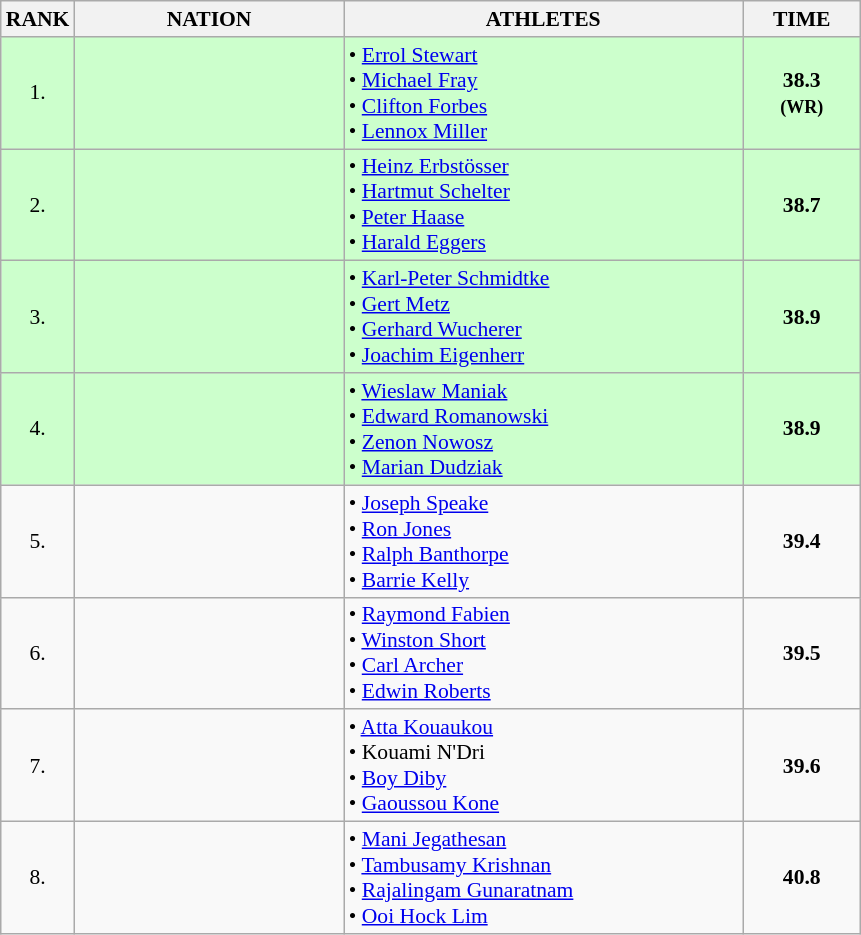<table class="wikitable" style="border-collapse: collapse; font-size: 90%;">
<tr>
<th>RANK</th>
<th style="width: 12em">NATION</th>
<th style="width: 18em">ATHLETES</th>
<th style="width: 5em">TIME</th>
</tr>
<tr style="background:#ccffcc;">
<td align="center">1.</td>
<td align="center"></td>
<td>• <a href='#'>Errol Stewart</a><br>• <a href='#'>Michael Fray</a><br>• <a href='#'>Clifton Forbes</a><br>• <a href='#'>Lennox Miller</a></td>
<td align="center"><strong>38.3<br><small>(WR)</small></strong></td>
</tr>
<tr style="background:#ccffcc;">
<td align="center">2.</td>
<td align="center"></td>
<td>• <a href='#'>Heinz Erbstösser</a><br>• <a href='#'>Hartmut Schelter</a><br>• <a href='#'>Peter Haase</a><br>• <a href='#'>Harald Eggers</a></td>
<td align="center"><strong>38.7</strong></td>
</tr>
<tr style="background:#ccffcc;">
<td align="center">3.</td>
<td align="center"></td>
<td>• <a href='#'>Karl-Peter Schmidtke</a><br>• <a href='#'>Gert Metz</a><br>• <a href='#'>Gerhard Wucherer</a><br>• <a href='#'>Joachim Eigenherr</a></td>
<td align="center"><strong>38.9</strong></td>
</tr>
<tr style="background:#ccffcc;">
<td align="center">4.</td>
<td align="center"></td>
<td>• <a href='#'>Wieslaw Maniak</a><br>• <a href='#'>Edward Romanowski</a><br>• <a href='#'>Zenon Nowosz</a><br>• <a href='#'>Marian Dudziak</a></td>
<td align="center"><strong>38.9</strong></td>
</tr>
<tr>
<td align="center">5.</td>
<td align="center"></td>
<td>• <a href='#'>Joseph Speake</a><br>• <a href='#'>Ron Jones</a><br>• <a href='#'>Ralph Banthorpe</a><br>• <a href='#'>Barrie Kelly</a></td>
<td align="center"><strong>39.4</strong></td>
</tr>
<tr>
<td align="center">6.</td>
<td align="center"></td>
<td>• <a href='#'>Raymond Fabien</a><br>• <a href='#'>Winston Short</a><br>• <a href='#'>Carl Archer</a><br>• <a href='#'>Edwin Roberts</a></td>
<td align="center"><strong>39.5</strong></td>
</tr>
<tr>
<td align="center">7.</td>
<td align="center"></td>
<td>• <a href='#'>Atta Kouaukou</a><br>• Kouami N'Dri<br>• <a href='#'>Boy Diby</a><br>• <a href='#'>Gaoussou Kone</a></td>
<td align="center"><strong>39.6</strong></td>
</tr>
<tr>
<td align="center">8.</td>
<td align="center"></td>
<td>• <a href='#'>Mani Jegathesan</a><br>• <a href='#'>Tambusamy Krishnan</a><br>• <a href='#'>Rajalingam Gunaratnam</a><br>• <a href='#'>Ooi Hock Lim</a></td>
<td align="center"><strong>40.8</strong></td>
</tr>
</table>
